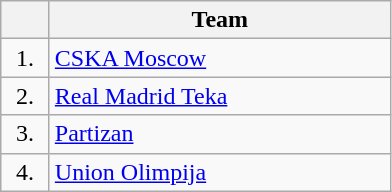<table class="wikitable" style="text-align:center">
<tr>
<th width=25></th>
<th width=220>Team</th>
</tr>
<tr>
<td>1.</td>
<td align=left> <a href='#'>CSKA Moscow</a></td>
</tr>
<tr>
<td>2.</td>
<td align=left> <a href='#'>Real Madrid Teka</a></td>
</tr>
<tr>
<td>3.</td>
<td align=left> <a href='#'>Partizan</a></td>
</tr>
<tr>
<td>4.</td>
<td align=left> <a href='#'>Union Olimpija</a></td>
</tr>
</table>
